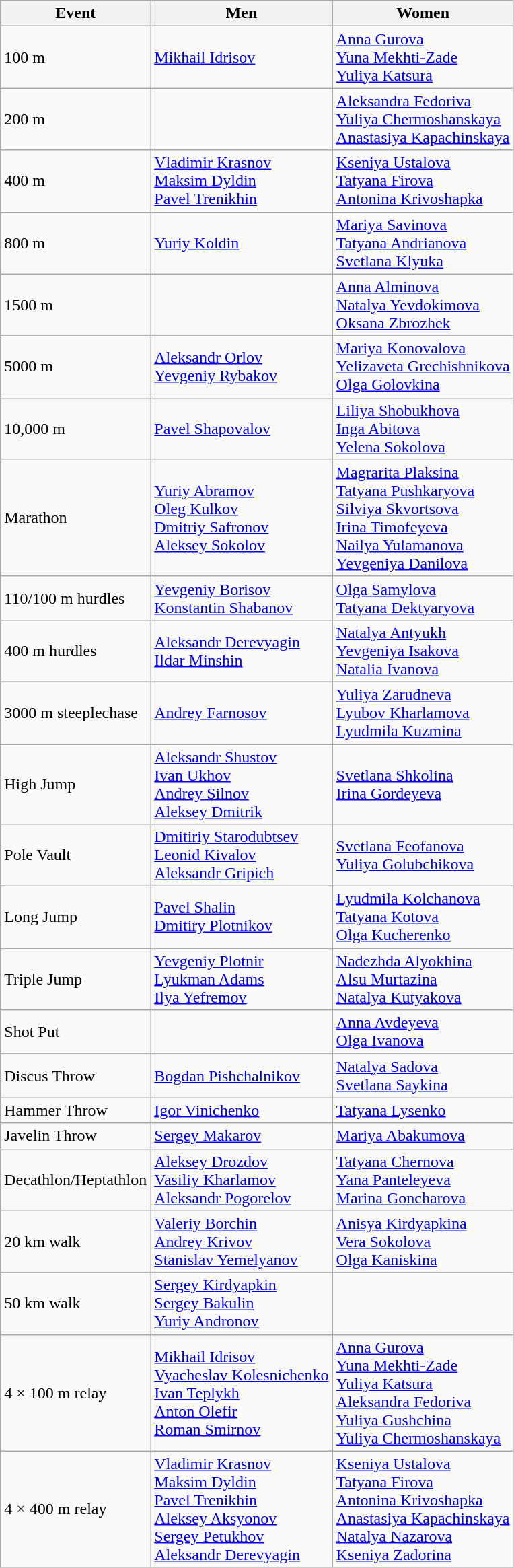<table class=wikitable style="font-size:100%">
<tr>
<th>Event</th>
<th>Men</th>
<th>Women</th>
</tr>
<tr>
<td>100 m</td>
<td><a href='#'>Mikhail Idrisov</a></td>
<td><a href='#'>Anna Gurova</a> <br> <a href='#'>Yuna Mekhti-Zade</a> <br> <a href='#'>Yuliya Katsura</a></td>
</tr>
<tr>
<td>200 m</td>
<td></td>
<td><a href='#'>Aleksandra Fedoriva</a> <br> <a href='#'>Yuliya Chermoshanskaya</a> <br> <a href='#'>Anastasiya Kapachinskaya</a></td>
</tr>
<tr>
<td>400 m</td>
<td><a href='#'>Vladimir Krasnov</a> <br> <a href='#'>Maksim Dyldin</a> <br> <a href='#'>Pavel Trenikhin</a></td>
<td><a href='#'>Kseniya Ustalova</a> <br> <a href='#'>Tatyana Firova</a> <br> <a href='#'>Antonina Krivoshapka</a></td>
</tr>
<tr>
<td>800 m</td>
<td><a href='#'>Yuriy Koldin</a></td>
<td><a href='#'>Mariya Savinova</a> <br> <a href='#'>Tatyana Andrianova</a> <br> <a href='#'>Svetlana Klyuka</a></td>
</tr>
<tr>
<td>1500 m</td>
<td></td>
<td><a href='#'>Anna Alminova</a> <br> <a href='#'>Natalya Yevdokimova</a> <br> <a href='#'>Oksana Zbrozhek</a></td>
</tr>
<tr>
<td>5000 m</td>
<td><a href='#'>Aleksandr Orlov</a> <br> <a href='#'>Yevgeniy Rybakov</a></td>
<td><a href='#'>Mariya Konovalova</a> <br> <a href='#'>Yelizaveta Grechishnikova</a> <br> <a href='#'>Olga Golovkina</a></td>
</tr>
<tr>
<td>10,000 m</td>
<td><a href='#'>Pavel Shapovalov</a></td>
<td><a href='#'>Liliya Shobukhova</a> <br> <a href='#'>Inga Abitova</a> <br> <a href='#'>Yelena Sokolova</a></td>
</tr>
<tr>
<td>Marathon</td>
<td><a href='#'>Yuriy Abramov</a> <br> <a href='#'>Oleg Kulkov</a> <br> <a href='#'>Dmitriy Safronov</a> <br> <a href='#'>Aleksey Sokolov</a></td>
<td><a href='#'>Magrarita Plaksina</a> <br> <a href='#'>Tatyana Pushkaryova</a> <br> <a href='#'>Silviya Skvortsova</a> <br> <a href='#'>Irina Timofeyeva</a> <br> <a href='#'>Nailya Yulamanova</a> <br> <a href='#'>Yevgeniya Danilova</a></td>
</tr>
<tr>
<td>110/100 m hurdles</td>
<td><a href='#'>Yevgeniy Borisov</a> <br> <a href='#'>Konstantin Shabanov</a></td>
<td><a href='#'>Olga Samylova</a> <br> <a href='#'>Tatyana Dektyaryova</a></td>
</tr>
<tr>
<td>400 m hurdles</td>
<td><a href='#'>Aleksandr Derevyagin</a> <br> <a href='#'>Ildar Minshin</a></td>
<td><a href='#'>Natalya Antyukh</a> <br> <a href='#'>Yevgeniya Isakova</a> <br> <a href='#'>Natalia Ivanova</a></td>
</tr>
<tr>
<td>3000 m steeplechase</td>
<td><a href='#'>Andrey Farnosov</a></td>
<td><a href='#'>Yuliya Zarudneva</a> <br> <a href='#'>Lyubov Kharlamova</a> <br> <a href='#'>Lyudmila Kuzmina</a></td>
</tr>
<tr>
<td>High Jump</td>
<td><a href='#'>Aleksandr Shustov</a> <br> <a href='#'>Ivan Ukhov</a> <br> <a href='#'>Andrey Silnov</a> <br> <a href='#'>Aleksey Dmitrik</a></td>
<td><a href='#'>Svetlana Shkolina</a> <br> <a href='#'>Irina Gordeyeva</a></td>
</tr>
<tr>
<td>Pole Vault</td>
<td><a href='#'>Dmitiriy Starodubtsev</a> <br> <a href='#'>Leonid Kivalov</a> <br> <a href='#'>Aleksandr Gripich</a></td>
<td><a href='#'>Svetlana Feofanova</a> <br> <a href='#'>Yuliya Golubchikova</a></td>
</tr>
<tr>
<td>Long Jump</td>
<td><a href='#'>Pavel Shalin</a> <br> <a href='#'>Dmitiry Plotnikov</a></td>
<td><a href='#'>Lyudmila Kolchanova</a> <br> <a href='#'>Tatyana Kotova</a> <br> <a href='#'>Olga Kucherenko</a></td>
</tr>
<tr>
<td>Triple Jump</td>
<td><a href='#'>Yevgeniy Plotnir</a> <br> <a href='#'>Lyukman Adams</a> <br> <a href='#'>Ilya Yefremov</a></td>
<td><a href='#'>Nadezhda Alyokhina</a> <br> <a href='#'>Alsu Murtazina</a> <br> <a href='#'>Natalya Kutyakova</a></td>
</tr>
<tr>
<td>Shot Put</td>
<td></td>
<td><a href='#'>Anna Avdeyeva</a> <br> <a href='#'>Olga Ivanova</a></td>
</tr>
<tr>
<td>Discus Throw</td>
<td><a href='#'>Bogdan Pishchalnikov</a></td>
<td><a href='#'>Natalya Sadova</a> <br> <a href='#'>Svetlana Saykina</a></td>
</tr>
<tr>
<td>Hammer Throw</td>
<td><a href='#'>Igor Vinichenko</a></td>
<td><a href='#'>Tatyana Lysenko</a></td>
</tr>
<tr>
<td>Javelin Throw</td>
<td><a href='#'>Sergey Makarov</a></td>
<td><a href='#'>Mariya Abakumova</a></td>
</tr>
<tr>
<td>Decathlon/Heptathlon</td>
<td><a href='#'>Aleksey Drozdov</a> <br> <a href='#'>Vasiliy Kharlamov</a> <br> <a href='#'>Aleksandr Pogorelov</a></td>
<td><a href='#'>Tatyana Chernova</a> <br> <a href='#'>Yana Panteleyeva</a> <br> <a href='#'>Marina Goncharova</a></td>
</tr>
<tr>
<td>20 km walk</td>
<td><a href='#'>Valeriy Borchin</a> <br> <a href='#'>Andrey Krivov</a> <br> <a href='#'>Stanislav Yemelyanov</a></td>
<td><a href='#'>Anisya Kirdyapkina</a> <br> <a href='#'>Vera Sokolova</a> <br> <a href='#'>Olga Kaniskina</a></td>
</tr>
<tr>
<td>50 km walk</td>
<td><a href='#'>Sergey Kirdyapkin</a> <br> <a href='#'>Sergey Bakulin</a> <br> <a href='#'>Yuriy Andronov</a></td>
<td></td>
</tr>
<tr>
<td>4 × 100 m relay</td>
<td><a href='#'>Mikhail Idrisov</a> <br> <a href='#'>Vyacheslav Kolesnichenko</a> <br> <a href='#'>Ivan Teplykh</a> <br> <a href='#'>Anton Olefir</a> <br> <a href='#'>Roman Smirnov</a></td>
<td><a href='#'>Anna Gurova</a> <br> <a href='#'>Yuna Mekhti-Zade</a> <br> <a href='#'>Yuliya Katsura</a> <br> <a href='#'>Aleksandra Fedoriva</a> <br> <a href='#'>Yuliya Gushchina</a> <br> <a href='#'>Yuliya Chermoshanskaya</a></td>
</tr>
<tr>
<td>4 × 400 m relay</td>
<td><a href='#'>Vladimir Krasnov</a> <br> <a href='#'>Maksim Dyldin</a> <br> <a href='#'>Pavel Trenikhin</a> <br> <a href='#'>Aleksey Aksyonov</a> <br> <a href='#'>Sergey Petukhov</a> <br> <a href='#'>Aleksandr Derevyagin</a></td>
<td><a href='#'>Kseniya Ustalova</a> <br> <a href='#'>Tatyana Firova</a> <br> <a href='#'>Antonina Krivoshapka</a> <br> <a href='#'>Anastasiya Kapachinskaya</a> <br> <a href='#'>Natalya Nazarova</a> <br> <a href='#'>Kseniya Zadorina</a></td>
</tr>
</table>
